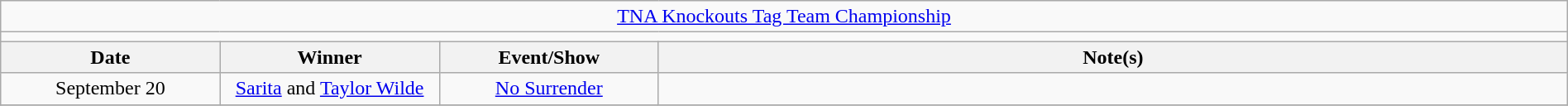<table class="wikitable" style="text-align:center; width:100%;">
<tr>
<td colspan="5"><a href='#'>TNA Knockouts Tag Team Championship</a></td>
</tr>
<tr>
<td colspan="5"><strong></strong></td>
</tr>
<tr>
<th width="14%">Date</th>
<th width="14%">Winner</th>
<th width="14%">Event/Show</th>
<th width="58%">Note(s)</th>
</tr>
<tr>
<td>September 20</td>
<td><a href='#'>Sarita</a> and <a href='#'>Taylor Wilde</a></td>
<td><a href='#'>No Surrender</a></td>
<td></td>
</tr>
<tr>
</tr>
</table>
